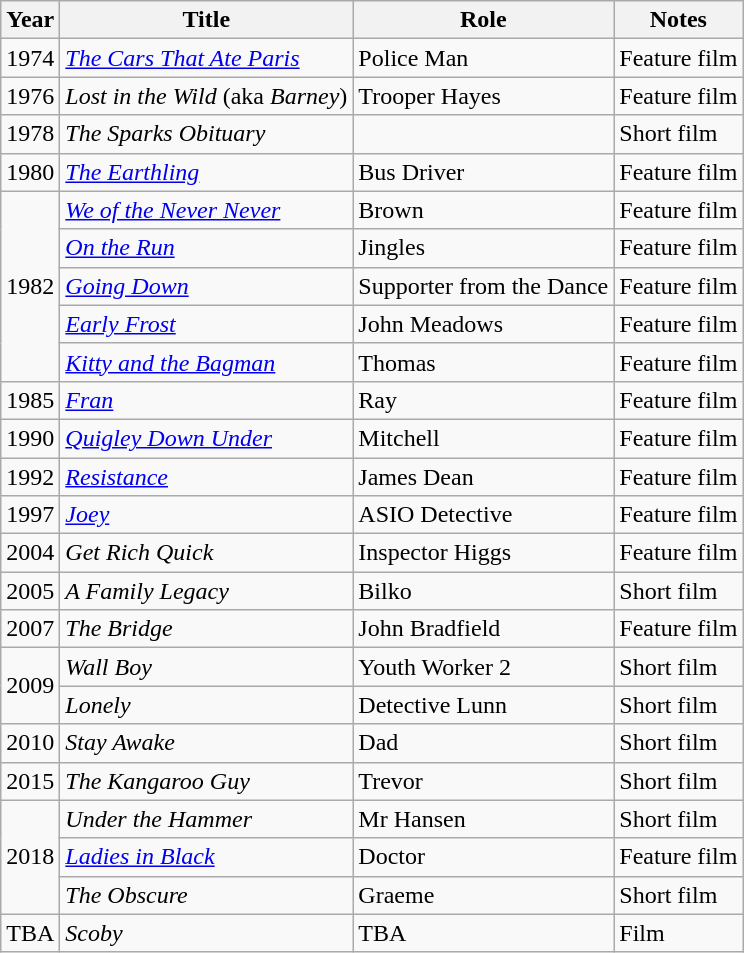<table class="wikitable sortable">
<tr>
<th>Year</th>
<th>Title</th>
<th>Role</th>
<th>Notes</th>
</tr>
<tr>
<td>1974</td>
<td><em><a href='#'>The Cars That Ate Paris</a></em></td>
<td>Police Man</td>
<td>Feature film</td>
</tr>
<tr>
<td>1976</td>
<td><em>Lost in the Wild</em> (aka <em>Barney</em>)</td>
<td>Trooper Hayes</td>
<td>Feature film</td>
</tr>
<tr>
<td>1978</td>
<td><em>The Sparks Obituary</em></td>
<td></td>
<td>Short film</td>
</tr>
<tr>
<td>1980</td>
<td><em><a href='#'>The Earthling</a></em></td>
<td>Bus Driver</td>
<td>Feature film</td>
</tr>
<tr>
<td rowspan="5">1982</td>
<td><em><a href='#'>We of the Never Never</a></em></td>
<td>Brown</td>
<td>Feature film</td>
</tr>
<tr>
<td><em><a href='#'>On the Run</a></em></td>
<td>Jingles</td>
<td>Feature film</td>
</tr>
<tr>
<td><em><a href='#'>Going Down</a></em></td>
<td>Supporter from the Dance</td>
<td>Feature film</td>
</tr>
<tr>
<td><em><a href='#'>Early Frost</a></em></td>
<td>John Meadows</td>
<td>Feature film</td>
</tr>
<tr>
<td><em><a href='#'>Kitty and the Bagman</a></em></td>
<td>Thomas</td>
<td>Feature film</td>
</tr>
<tr>
<td>1985</td>
<td><em><a href='#'>Fran</a></em></td>
<td>Ray</td>
<td>Feature film</td>
</tr>
<tr>
<td>1990</td>
<td><em><a href='#'>Quigley Down Under</a></em></td>
<td>Mitchell</td>
<td>Feature film</td>
</tr>
<tr>
<td>1992</td>
<td><em><a href='#'>Resistance</a></em></td>
<td>James Dean</td>
<td>Feature film</td>
</tr>
<tr>
<td>1997</td>
<td><em><a href='#'>Joey</a></em></td>
<td>ASIO Detective</td>
<td>Feature film</td>
</tr>
<tr>
<td>2004</td>
<td><em>Get Rich Quick</em></td>
<td>Inspector Higgs</td>
<td>Feature film</td>
</tr>
<tr>
<td>2005</td>
<td><em>A Family Legacy</em></td>
<td>Bilko</td>
<td>Short film</td>
</tr>
<tr>
<td>2007</td>
<td><em>The Bridge</em></td>
<td>John Bradfield</td>
<td>Feature film</td>
</tr>
<tr>
<td rowspan="2">2009</td>
<td><em>Wall Boy</em></td>
<td>Youth Worker 2</td>
<td>Short film</td>
</tr>
<tr>
<td><em>Lonely</em></td>
<td>Detective Lunn</td>
<td>Short film</td>
</tr>
<tr>
<td>2010</td>
<td><em>Stay Awake</em></td>
<td>Dad</td>
<td>Short film</td>
</tr>
<tr>
<td>2015</td>
<td><em>The Kangaroo Guy</em></td>
<td>Trevor</td>
<td>Short film</td>
</tr>
<tr>
<td rowspan="3">2018</td>
<td><em>Under the Hammer</em></td>
<td>Mr Hansen</td>
<td>Short film</td>
</tr>
<tr>
<td><a href='#'><em>Ladies in Black</em></a></td>
<td>Doctor</td>
<td>Feature film</td>
</tr>
<tr>
<td><em>The Obscure</em></td>
<td>Graeme</td>
<td>Short film</td>
</tr>
<tr>
<td>TBA</td>
<td><em>Scoby</em></td>
<td>TBA</td>
<td>Film</td>
</tr>
</table>
